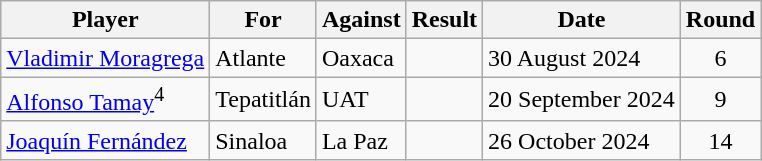<table class="wikitable sortable">
<tr>
<th>Player</th>
<th>For</th>
<th>Against</th>
<th>Result</th>
<th>Date</th>
<th>Round</th>
</tr>
<tr>
<td> <a href='#'>Vladimir Moragrega</a></td>
<td>Atlante</td>
<td>Oaxaca</td>
<td align=center></td>
<td>30 August 2024</td>
<td align=center>6</td>
</tr>
<tr>
<td> <a href='#'>Alfonso Tamay</a><sup>4</sup></td>
<td>Tepatitlán</td>
<td>UAT</td>
<td align=center></td>
<td>20 September 2024</td>
<td align=center>9</td>
</tr>
<tr>
<td> <a href='#'>Joaquín Fernández</a></td>
<td>Sinaloa</td>
<td>La Paz</td>
<td align=center></td>
<td>26 October 2024</td>
<td align=center>14</td>
</tr>
</table>
